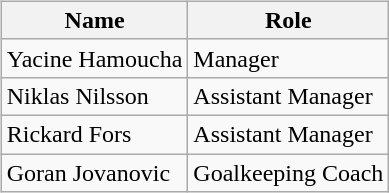<table>
<tr>
<td valign="top"><br><table class="wikitable">
<tr>
<th>Name</th>
<th>Role</th>
</tr>
<tr>
<td>                 Yacine Hamoucha</td>
<td>Manager</td>
</tr>
<tr>
<td> Niklas Nilsson</td>
<td>Assistant Manager</td>
</tr>
<tr>
<td> Rickard Fors</td>
<td>Assistant Manager</td>
</tr>
<tr>
<td> Goran Jovanovic</td>
<td>Goalkeeping Coach</td>
</tr>
</table>
</td>
</tr>
</table>
